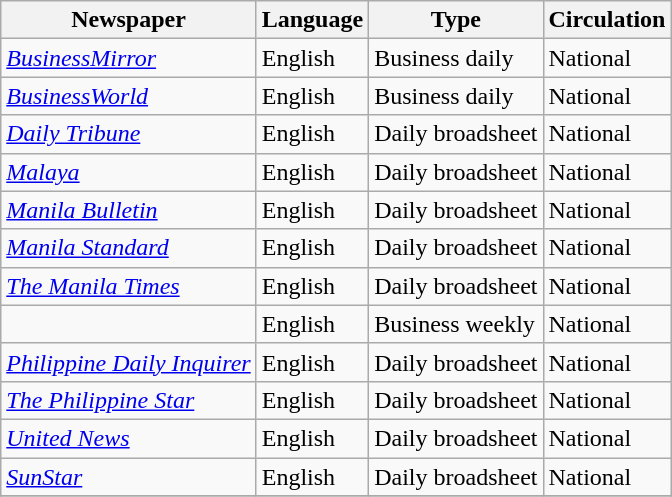<table class="wikitable sortable">
<tr valign="middle">
<th>Newspaper</th>
<th>Language</th>
<th>Type</th>
<th>Circulation</th>
</tr>
<tr>
<td><em><a href='#'>BusinessMirror</a></em></td>
<td>English</td>
<td>Business daily</td>
<td>National</td>
</tr>
<tr>
<td><em><a href='#'>BusinessWorld</a></em></td>
<td>English</td>
<td>Business daily</td>
<td>National</td>
</tr>
<tr>
<td><em><a href='#'>Daily Tribune</a></em></td>
<td>English</td>
<td>Daily broadsheet</td>
<td>National</td>
</tr>
<tr>
<td><em><a href='#'>Malaya</a></em></td>
<td>English</td>
<td>Daily broadsheet</td>
<td>National</td>
</tr>
<tr>
<td><em><a href='#'>Manila Bulletin</a></em></td>
<td>English</td>
<td>Daily broadsheet</td>
<td>National</td>
</tr>
<tr>
<td><em><a href='#'>Manila Standard</a></em></td>
<td>English</td>
<td>Daily broadsheet</td>
<td>National</td>
</tr>
<tr>
<td><em><a href='#'>The Manila Times</a></em></td>
<td>English</td>
<td>Daily broadsheet</td>
<td>National</td>
</tr>
<tr>
<td><em></em></td>
<td>English</td>
<td>Business weekly</td>
<td>National</td>
</tr>
<tr>
<td><em><a href='#'>Philippine Daily Inquirer</a></em></td>
<td>English</td>
<td>Daily broadsheet</td>
<td>National</td>
</tr>
<tr>
<td><em><a href='#'>The Philippine Star</a></em></td>
<td>English</td>
<td>Daily broadsheet</td>
<td>National</td>
</tr>
<tr>
<td><em><a href='#'>United News</a></em></td>
<td>English</td>
<td>Daily broadsheet</td>
<td>National</td>
</tr>
<tr>
<td><em><a href='#'>SunStar</a></em></td>
<td>English</td>
<td>Daily broadsheet</td>
<td>National</td>
</tr>
<tr>
</tr>
</table>
